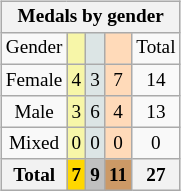<table class="wikitable" style="font-size:80%;float:right;text-align:center">
<tr bgcolor=EFEFEF>
<th colspan=5>Medals by gender</th>
</tr>
<tr>
<td>Gender</td>
<td bgcolor=F7F6A8></td>
<td bgcolor=DCE5E5></td>
<td bgcolor=FFDAB9></td>
<td>Total</td>
</tr>
<tr>
<td>Female</td>
<td bgcolor=F7F6A8>4</td>
<td bgcolor=DCE5E5>3</td>
<td bgcolor=FFDAB9>7</td>
<td>14</td>
</tr>
<tr>
<td>Male</td>
<td bgcolor=F7F6A8>3</td>
<td bgcolor=DCE5E5>6</td>
<td bgcolor=FFDAB9>4</td>
<td>13</td>
</tr>
<tr>
<td>Mixed</td>
<td bgcolor=F7F6A8>0</td>
<td bgcolor=DCE5E5>0</td>
<td bgcolor=FFDAB9>0</td>
<td>0</td>
</tr>
<tr>
<th>Total</th>
<th style="background:gold;">7</th>
<th style="background:silver;">9</th>
<th style="background:#c96;">11</th>
<th>27</th>
</tr>
</table>
